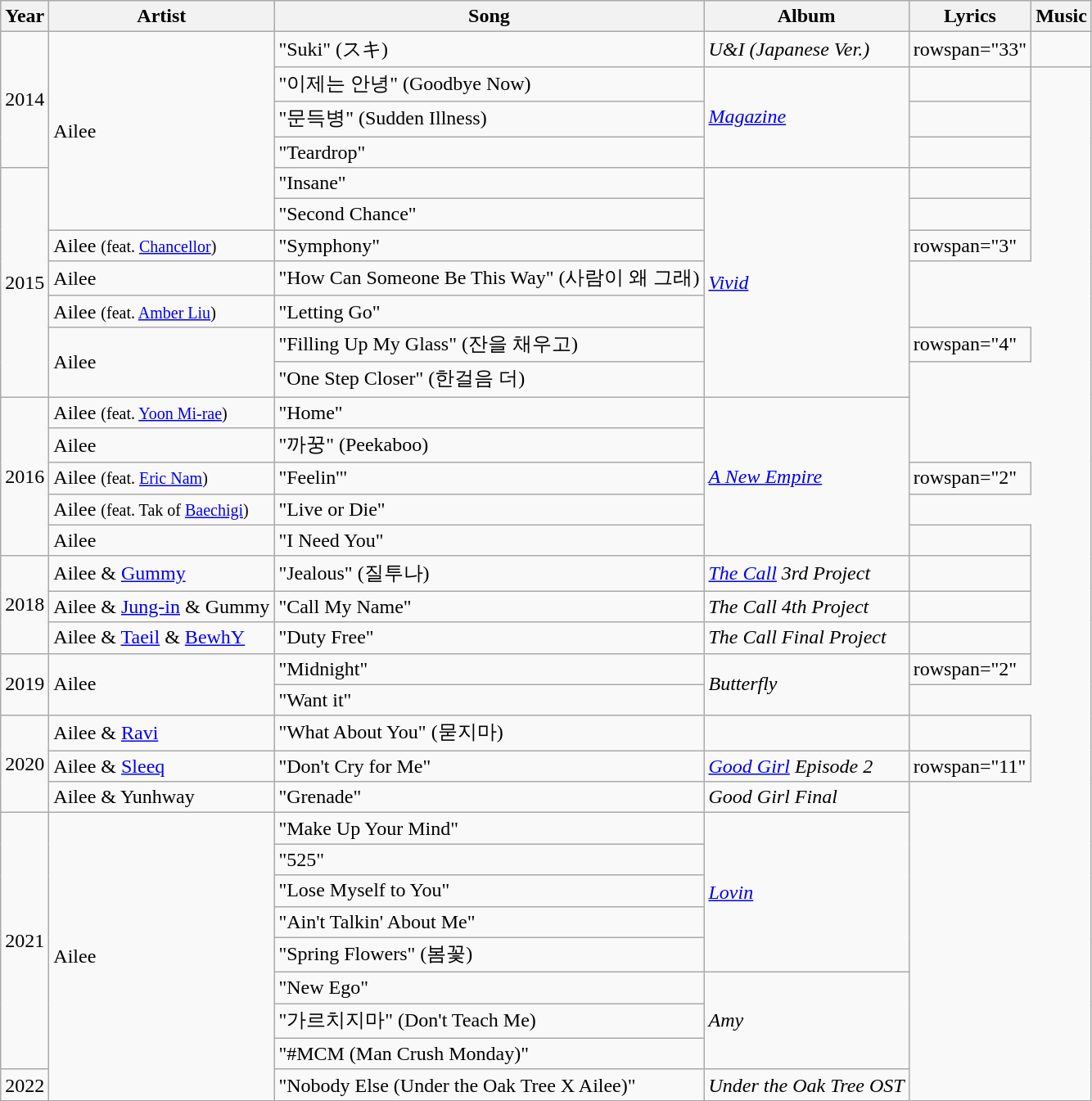<table class="wikitable sortable">
<tr>
<th>Year</th>
<th>Artist</th>
<th>Song</th>
<th>Album</th>
<th>Lyrics</th>
<th>Music</th>
</tr>
<tr>
<td rowspan="4">2014</td>
<td rowspan="6">Ailee</td>
<td>"Suki" (スキ)</td>
<td><em>U&I (Japanese Ver.)</em></td>
<td>rowspan="33"</td>
<td></td>
</tr>
<tr>
<td>"이제는 안녕" (Goodbye Now)</td>
<td rowspan="3"><em><a href='#'>Magazine</a></em></td>
<td></td>
</tr>
<tr>
<td>"문득병" (Sudden Illness)</td>
<td></td>
</tr>
<tr>
<td>"Teardrop"</td>
<td></td>
</tr>
<tr>
<td rowspan="7">2015</td>
<td>"Insane"</td>
<td rowspan="7"><em><a href='#'>Vivid</a></em></td>
<td></td>
</tr>
<tr>
<td>"Second Chance"</td>
<td></td>
</tr>
<tr>
<td>Ailee <small>(feat. <a href='#'>Chancellor</a>)</small></td>
<td>"Symphony"</td>
<td>rowspan="3"</td>
</tr>
<tr>
<td>Ailee</td>
<td>"How Can Someone Be This Way" (사람이 왜 그래)</td>
</tr>
<tr>
<td>Ailee <small>(feat. <a href='#'>Amber Liu</a>)</small></td>
<td>"Letting Go"</td>
</tr>
<tr>
<td rowspan="2">Ailee</td>
<td>"Filling Up My Glass" (잔을 채우고)</td>
<td>rowspan="4"</td>
</tr>
<tr>
<td>"One Step Closer" (한걸음 더)</td>
</tr>
<tr>
<td rowspan="5">2016</td>
<td>Ailee <small>(feat. <a href='#'>Yoon Mi-rae</a>)</small></td>
<td>"Home"</td>
<td rowspan="5"><em><a href='#'>A New Empire</a></em></td>
</tr>
<tr>
<td>Ailee</td>
<td>"까꿍" (Peekaboo)</td>
</tr>
<tr>
<td>Ailee <small>(feat. <a href='#'>Eric Nam</a>)</small></td>
<td>"Feelin'"</td>
<td>rowspan="2"</td>
</tr>
<tr>
<td>Ailee <small>(feat. Tak of <a href='#'>Baechigi</a>)</small></td>
<td>"Live or Die"</td>
</tr>
<tr>
<td>Ailee</td>
<td>"I Need You"</td>
<td></td>
</tr>
<tr>
<td rowspan="3">2018</td>
<td>Ailee & <a href='#'>Gummy</a></td>
<td>"Jealous" (질투나)</td>
<td><em><a href='#'>The Call</a> 3rd Project</em></td>
<td></td>
</tr>
<tr>
<td>Ailee & <a href='#'>Jung-in</a> & Gummy</td>
<td>"Call My Name"</td>
<td><em>The Call 4th Project</em></td>
<td></td>
</tr>
<tr>
<td>Ailee & <a href='#'>Taeil</a> & <a href='#'>BewhY</a></td>
<td>"Duty Free"</td>
<td><em>The Call Final Project</em></td>
<td></td>
</tr>
<tr>
<td rowspan="2">2019</td>
<td rowspan="2">Ailee</td>
<td>"Midnight"</td>
<td rowspan="2"><em>Butterfly</em></td>
<td>rowspan="2"</td>
</tr>
<tr>
<td>"Want it"</td>
</tr>
<tr>
<td rowspan="3">2020</td>
<td>Ailee & <a href='#'>Ravi</a></td>
<td>"What About You" (묻지마)</td>
<td></td>
<td></td>
</tr>
<tr>
<td>Ailee & <a href='#'>Sleeq</a></td>
<td>"Don't Cry for Me"</td>
<td><em><a href='#'>Good Girl</a> Episode 2</em></td>
<td>rowspan="11"</td>
</tr>
<tr>
<td>Ailee & Yunhway</td>
<td>"Grenade"</td>
<td><em>Good Girl Final</em></td>
</tr>
<tr>
<td rowspan="8">2021</td>
<td rowspan="9">Ailee</td>
<td>"Make Up Your Mind"</td>
<td rowspan="5"><em><a href='#'>Lovin</a></em></td>
</tr>
<tr>
<td>"525"</td>
</tr>
<tr>
<td>"Lose Myself to You"</td>
</tr>
<tr>
<td>"Ain't Talkin' About Me"</td>
</tr>
<tr>
<td>"Spring Flowers" (봄꽃)</td>
</tr>
<tr>
<td>"New Ego"</td>
<td rowspan="3"><em>Amy</em></td>
</tr>
<tr>
<td>"가르치지마" (Don't Teach Me)</td>
</tr>
<tr>
<td>"#MCM (Man Crush Monday)"</td>
</tr>
<tr>
<td>2022</td>
<td>"Nobody Else (Under the Oak Tree X Ailee)"</td>
<td><em>Under the Oak Tree OST</em></td>
</tr>
</table>
